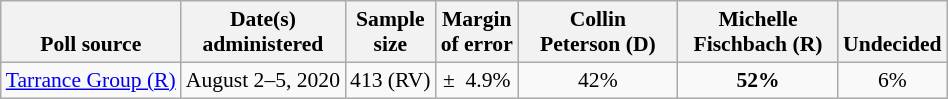<table class="wikitable" style="font-size:90%;text-align:center;">
<tr valign=bottom>
<th>Poll source</th>
<th>Date(s)<br>administered</th>
<th>Sample<br>size</th>
<th>Margin<br>of error</th>
<th style="width:100px;">Collin<br>Peterson (D)</th>
<th style="width:100px;">Michelle<br>Fischbach (R)</th>
<th>Undecided</th>
</tr>
<tr>
<td style="text-align:left;"><a href='#'>Tarrance Group (R)</a></td>
<td>August 2–5, 2020</td>
<td>413 (RV)</td>
<td>±  4.9%</td>
<td>42%</td>
<td><strong>52%</strong></td>
<td>6%</td>
</tr>
</table>
